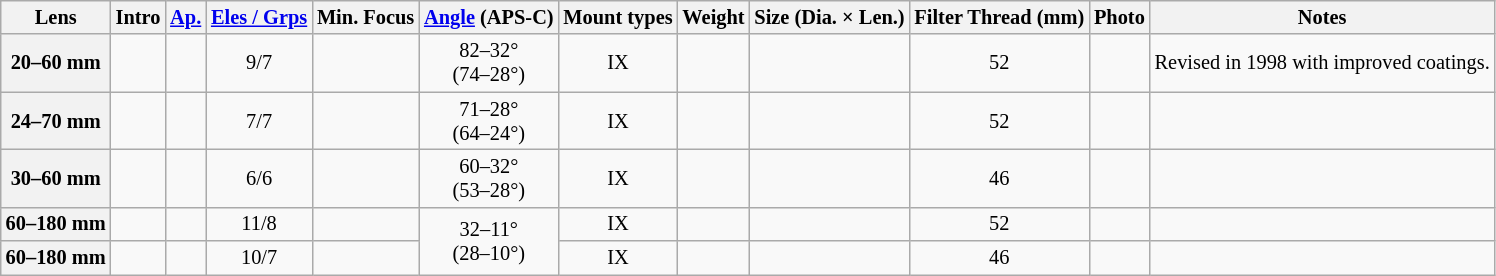<table class="wikitable sortable" style="font-size:85%;text-align:center;">
<tr>
<th data-sort-type="text">Lens</th>
<th data-sort-type="isoDate">Intro</th>
<th data-sort-type="text"><a href='#'>Ap.</a></th>
<th data-sort-type="number"><a href='#'>Eles / Grps</a></th>
<th data-sort-type="number">Min. Focus</th>
<th data-sort-type="number"><a href='#'>Angle</a> (APS-C)</th>
<th data-sort-type="text">Mount types</th>
<th data-sort-type="number">Weight</th>
<th data-sort-type="number">Size (Dia. × Len.)</th>
<th data-sort-type="number">Filter Thread (mm)</th>
<th class="unsortable">Photo</th>
<th class="unsortable">Notes</th>
</tr>
<tr>
<th>20–60 mm </th>
<td></td>
<td></td>
<td>9/7</td>
<td></td>
<td>82–32°<br>(74–28°)</td>
<td>IX</td>
<td></td>
<td></td>
<td>52</td>
<td></td>
<td style="text-align:left;">Revised in 1998 with improved coatings.</td>
</tr>
<tr>
<th>24–70 mm </th>
<td></td>
<td></td>
<td>7/7</td>
<td></td>
<td>71–28°<br>(64–24°)</td>
<td>IX</td>
<td></td>
<td></td>
<td>52</td>
<td></td>
<td style="text-align:left;"></td>
</tr>
<tr>
<th>30–60 mm </th>
<td></td>
<td></td>
<td>6/6</td>
<td></td>
<td>60–32°<br>(53–28°)</td>
<td>IX</td>
<td></td>
<td></td>
<td>46</td>
<td></td>
<td style="text-align:left;"></td>
</tr>
<tr>
<th>60–180 mm </th>
<td></td>
<td></td>
<td>11/8</td>
<td></td>
<td rowspan=2>32–11°<br>(28–10°)</td>
<td>IX</td>
<td></td>
<td></td>
<td>52</td>
<td></td>
<td style="text-align:left;"></td>
</tr>
<tr>
<th>60–180 mm </th>
<td></td>
<td></td>
<td>10/7</td>
<td></td>
<td>IX</td>
<td></td>
<td></td>
<td>46</td>
<td></td>
<td style="text-align:left;"></td>
</tr>
</table>
